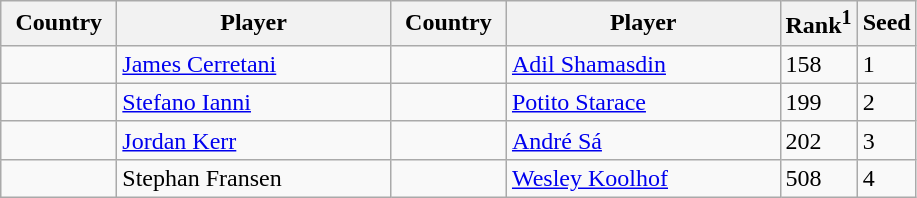<table class="sortable wikitable">
<tr>
<th width="70">Country</th>
<th width="175">Player</th>
<th width="70">Country</th>
<th width="175">Player</th>
<th>Rank<sup>1</sup></th>
<th>Seed</th>
</tr>
<tr>
<td></td>
<td><a href='#'>James Cerretani</a></td>
<td></td>
<td><a href='#'>Adil Shamasdin</a></td>
<td>158</td>
<td>1</td>
</tr>
<tr>
<td></td>
<td><a href='#'>Stefano Ianni</a></td>
<td></td>
<td><a href='#'>Potito Starace</a></td>
<td>199</td>
<td>2</td>
</tr>
<tr>
<td></td>
<td><a href='#'>Jordan Kerr</a></td>
<td></td>
<td><a href='#'>André Sá</a></td>
<td>202</td>
<td>3</td>
</tr>
<tr>
<td></td>
<td>Stephan Fransen</td>
<td></td>
<td><a href='#'>Wesley Koolhof</a></td>
<td>508</td>
<td>4</td>
</tr>
</table>
